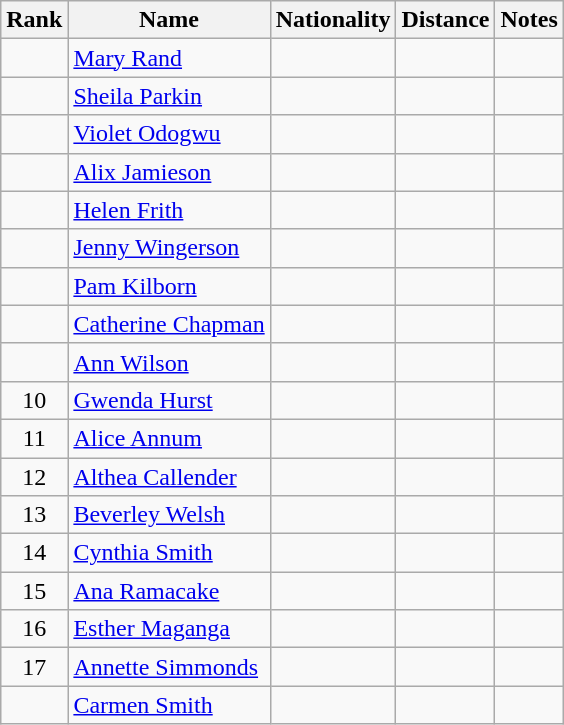<table class="wikitable sortable" style=" text-align:center;">
<tr>
<th scope="col">Rank</th>
<th scope="col">Name</th>
<th scope="col">Nationality</th>
<th scope="col">Distance</th>
<th scope="col">Notes</th>
</tr>
<tr>
<td></td>
<td style="text-align: left;"><a href='#'>Mary Rand</a></td>
<td style="text-align: left;"></td>
<td></td>
<td></td>
</tr>
<tr>
<td></td>
<td style="text-align: left;"><a href='#'>Sheila Parkin</a></td>
<td style="text-align: left;"></td>
<td></td>
<td></td>
</tr>
<tr>
<td></td>
<td style="text-align: left;"><a href='#'>Violet Odogwu</a></td>
<td style="text-align: left;"></td>
<td></td>
<td></td>
</tr>
<tr>
<td></td>
<td style="text-align: left;"><a href='#'>Alix Jamieson</a></td>
<td style="text-align: left;"></td>
<td></td>
<td></td>
</tr>
<tr>
<td></td>
<td style="text-align: left;"><a href='#'>Helen Frith</a></td>
<td style="text-align: left;"></td>
<td></td>
<td></td>
</tr>
<tr>
<td></td>
<td style="text-align: left;"><a href='#'>Jenny Wingerson</a></td>
<td style="text-align: left;"></td>
<td></td>
<td></td>
</tr>
<tr>
<td></td>
<td style="text-align: left;"><a href='#'>Pam Kilborn</a></td>
<td style="text-align: left;"></td>
<td></td>
<td></td>
</tr>
<tr>
<td></td>
<td style="text-align: left;"><a href='#'>Catherine Chapman</a></td>
<td style="text-align: left;"></td>
<td></td>
<td></td>
</tr>
<tr>
<td></td>
<td style="text-align: left;"><a href='#'>Ann Wilson</a></td>
<td style="text-align: left;"></td>
<td></td>
<td></td>
</tr>
<tr>
<td>10</td>
<td style="text-align: left;"><a href='#'>Gwenda Hurst</a></td>
<td style="text-align: left;"></td>
<td></td>
<td></td>
</tr>
<tr>
<td>11</td>
<td style="text-align: left;"><a href='#'>Alice Annum</a></td>
<td style="text-align: left;"></td>
<td></td>
<td></td>
</tr>
<tr>
<td>12</td>
<td style="text-align: left;"><a href='#'>Althea Callender</a></td>
<td style="text-align: left;"></td>
<td></td>
<td></td>
</tr>
<tr>
<td>13</td>
<td style="text-align: left;"><a href='#'>Beverley Welsh</a></td>
<td style="text-align: left;"></td>
<td></td>
<td></td>
</tr>
<tr>
<td>14</td>
<td style="text-align: left;"><a href='#'>Cynthia Smith</a></td>
<td style="text-align: left;"></td>
<td></td>
<td></td>
</tr>
<tr>
<td>15</td>
<td style="text-align: left;"><a href='#'>Ana Ramacake</a></td>
<td style="text-align: left;"></td>
<td></td>
<td></td>
</tr>
<tr>
<td>16</td>
<td style="text-align: left;"><a href='#'>Esther Maganga</a></td>
<td style="text-align: left;"></td>
<td></td>
<td></td>
</tr>
<tr>
<td>17</td>
<td style="text-align: left;"><a href='#'>Annette Simmonds</a></td>
<td style="text-align: left;"></td>
<td></td>
<td></td>
</tr>
<tr>
<td></td>
<td style="text-align: left;"><a href='#'>Carmen Smith</a></td>
<td style="text-align: left;"></td>
<td></td>
<td></td>
</tr>
</table>
